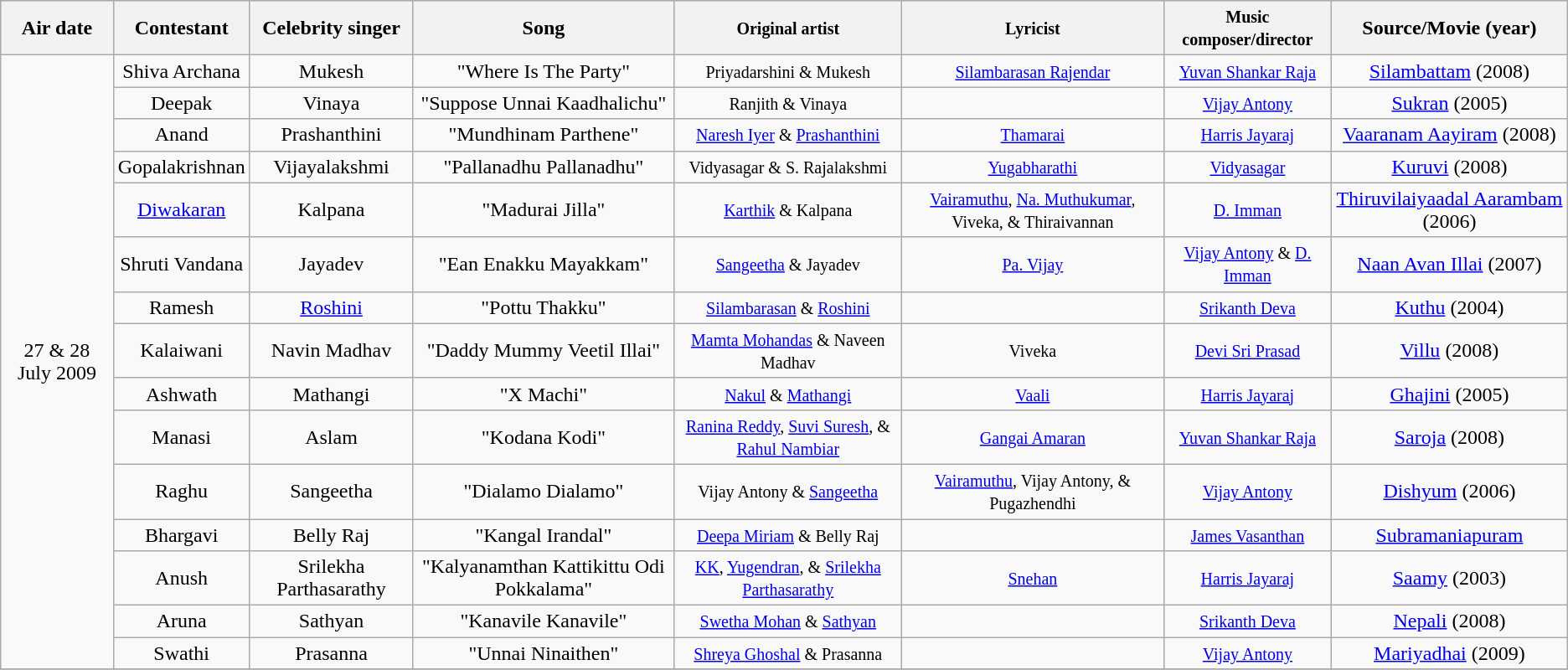<table class="wikitable sortable" style="text-align: center; width: auto;">
<tr style="background:lightgrey; text-align:center;">
<th>Air date</th>
<th>Contestant</th>
<th>Celebrity singer</th>
<th>Song</th>
<th><small>Original artist</small></th>
<th><small>Lyricist</small></th>
<th><small>Music composer/director</small></th>
<th>Source/Movie (year)</th>
</tr>
<tr>
<td rowspan=15>27 & 28 July 2009</td>
<td>Shiva Archana</td>
<td>Mukesh</td>
<td>"Where Is The Party"</td>
<td><small>Priyadarshini & Mukesh</small></td>
<td><small><a href='#'>Silambarasan Rajendar</a></small></td>
<td><small><a href='#'>Yuvan Shankar Raja</a></small></td>
<td><a href='#'>Silambattam</a> (2008)</td>
</tr>
<tr>
<td>Deepak</td>
<td>Vinaya</td>
<td>"Suppose Unnai Kaadhalichu"</td>
<td><small>Ranjith & Vinaya</small></td>
<td><small></small></td>
<td><small><a href='#'>Vijay Antony</a></small></td>
<td><a href='#'>Sukran</a> (2005)</td>
</tr>
<tr>
<td>Anand</td>
<td>Prashanthini</td>
<td>"Mundhinam Parthene"</td>
<td><small><a href='#'>Naresh Iyer</a> & <a href='#'>Prashanthini</a></small></td>
<td><small><a href='#'>Thamarai</a></small></td>
<td><small><a href='#'>Harris Jayaraj</a></small></td>
<td><a href='#'>Vaaranam Aayiram</a> (2008)</td>
</tr>
<tr>
<td>Gopalakrishnan</td>
<td>Vijayalakshmi</td>
<td>"Pallanadhu Pallanadhu"</td>
<td><small>Vidyasagar & S. Rajalakshmi</small></td>
<td><small><a href='#'>Yugabharathi</a></small></td>
<td><small><a href='#'>Vidyasagar</a></small></td>
<td><a href='#'>Kuruvi</a> (2008)</td>
</tr>
<tr>
<td><a href='#'>Diwakaran</a></td>
<td>Kalpana</td>
<td>"Madurai Jilla"</td>
<td><small><a href='#'>Karthik</a> & Kalpana</small></td>
<td><small><a href='#'>Vairamuthu</a>, <a href='#'>Na. Muthukumar</a>, Viveka, & Thiraivannan</small></td>
<td><small><a href='#'>D. Imman</a></small></td>
<td><a href='#'>Thiruvilaiyaadal Aarambam</a> (2006)</td>
</tr>
<tr>
<td>Shruti Vandana</td>
<td>Jayadev</td>
<td>"Ean Enakku Mayakkam"</td>
<td><small><a href='#'>Sangeetha</a> & Jayadev</small></td>
<td><small><a href='#'>Pa. Vijay</a></small></td>
<td><small><a href='#'>Vijay Antony</a> & <a href='#'>D. Imman</a></small></td>
<td><a href='#'>Naan Avan Illai</a> (2007)</td>
</tr>
<tr>
<td>Ramesh</td>
<td><a href='#'>Roshini</a></td>
<td>"Pottu Thakku"</td>
<td><small><a href='#'>Silambarasan</a> & <a href='#'>Roshini</a></small></td>
<td><small></small></td>
<td><small><a href='#'>Srikanth Deva</a></small></td>
<td><a href='#'>Kuthu</a> (2004)</td>
</tr>
<tr>
<td>Kalaiwani</td>
<td>Navin Madhav</td>
<td>"Daddy Mummy Veetil Illai"</td>
<td><small><a href='#'>Mamta Mohandas</a> & Naveen Madhav</small></td>
<td><small>Viveka</small></td>
<td><small><a href='#'>Devi Sri Prasad</a></small></td>
<td><a href='#'>Villu</a> (2008)</td>
</tr>
<tr>
<td>Ashwath</td>
<td>Mathangi</td>
<td>"X Machi"</td>
<td><small><a href='#'>Nakul</a> & <a href='#'>Mathangi</a></small></td>
<td><small><a href='#'>Vaali</a></small></td>
<td><small><a href='#'>Harris Jayaraj</a></small></td>
<td><a href='#'>Ghajini</a> (2005)</td>
</tr>
<tr>
<td>Manasi</td>
<td>Aslam</td>
<td>"Kodana Kodi"</td>
<td><small><a href='#'>Ranina Reddy</a>, <a href='#'>Suvi Suresh</a>, & <a href='#'>Rahul Nambiar</a></small></td>
<td><small><a href='#'>Gangai Amaran</a></small></td>
<td><small><a href='#'>Yuvan Shankar Raja</a></small></td>
<td><a href='#'>Saroja</a> (2008)</td>
</tr>
<tr>
<td>Raghu</td>
<td>Sangeetha</td>
<td>"Dialamo Dialamo"</td>
<td><small>Vijay Antony & <a href='#'>Sangeetha</a></small></td>
<td><small><a href='#'>Vairamuthu</a>, Vijay Antony, & Pugazhendhi</small></td>
<td><small><a href='#'>Vijay Antony</a></small></td>
<td><a href='#'>Dishyum</a> (2006)</td>
</tr>
<tr>
<td>Bhargavi</td>
<td>Belly Raj</td>
<td>"Kangal Irandal"</td>
<td><small><a href='#'>Deepa Miriam</a> & Belly Raj</small></td>
<td><small></small></td>
<td><small><a href='#'>James Vasanthan</a></small></td>
<td><a href='#'>Subramaniapuram</a></td>
</tr>
<tr>
<td>Anush</td>
<td>Srilekha Parthasarathy</td>
<td>"Kalyanamthan Kattikittu Odi Pokkalama"</td>
<td><small><a href='#'>KK</a>, <a href='#'>Yugendran</a>, & <a href='#'>Srilekha Parthasarathy</a></small></td>
<td><small><a href='#'>Snehan</a></small></td>
<td><small><a href='#'>Harris Jayaraj</a></small></td>
<td><a href='#'>Saamy</a> (2003)</td>
</tr>
<tr>
<td>Aruna</td>
<td>Sathyan</td>
<td>"Kanavile Kanavile"</td>
<td><small><a href='#'>Swetha Mohan</a> & <a href='#'>Sathyan</a></small></td>
<td><small></small></td>
<td><small><a href='#'>Srikanth Deva</a></small></td>
<td><a href='#'>Nepali</a> (2008)</td>
</tr>
<tr>
<td>Swathi</td>
<td>Prasanna</td>
<td>"Unnai Ninaithen"</td>
<td><small><a href='#'>Shreya Ghoshal</a> & Prasanna</small></td>
<td><small></small></td>
<td><small><a href='#'>Vijay Antony</a></small></td>
<td><a href='#'>Mariyadhai</a> (2009)</td>
</tr>
<tr>
</tr>
</table>
